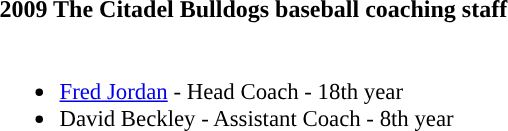<table class="toccolours" style="text-align: left;">
<tr>
<th colspan="9">2009 The Citadel Bulldogs baseball coaching staff</th>
</tr>
<tr>
<td style="font-size: 95%;" valign="top"><br><ul><li><a href='#'>Fred Jordan</a> - Head Coach - 18th year</li><li>David Beckley - Assistant Coach - 8th year</li></ul></td>
</tr>
</table>
